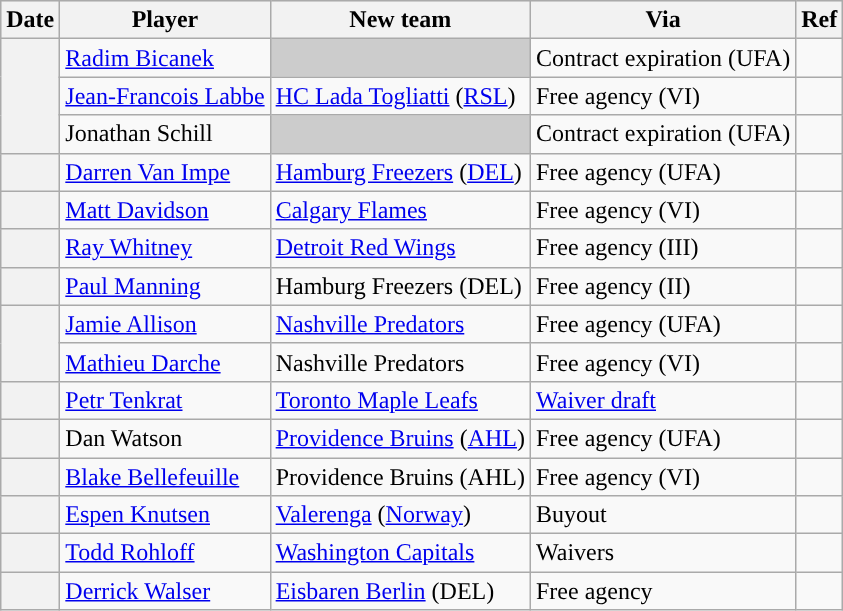<table class="wikitable plainrowheaders">
<tr style="background:#ddd; text-align:center;">
<th>Date</th>
<th>Player</th>
<th>New team</th>
<th>Via</th>
<th>Ref</th>
</tr>
<tr>
<th scope="row" rowspan=3></th>
<td><a href='#'>Radim Bicanek</a></td>
<td style="background:#ccc"></td>
<td>Contract expiration (UFA)</td>
<td></td>
</tr>
<tr>
<td><a href='#'>Jean-Francois Labbe</a></td>
<td><a href='#'>HC Lada Togliatti</a> (<a href='#'>RSL</a>)</td>
<td>Free agency (VI)</td>
<td></td>
</tr>
<tr>
<td>Jonathan Schill</td>
<td style="background:#ccc"></td>
<td>Contract expiration (UFA)</td>
<td></td>
</tr>
<tr>
<th scope="row"></th>
<td><a href='#'>Darren Van Impe</a></td>
<td><a href='#'>Hamburg Freezers</a> (<a href='#'>DEL</a>)</td>
<td>Free agency (UFA)</td>
<td></td>
</tr>
<tr>
<th scope="row"></th>
<td><a href='#'>Matt Davidson</a></td>
<td><a href='#'>Calgary Flames</a></td>
<td>Free agency (VI)</td>
<td></td>
</tr>
<tr>
<th scope="row"></th>
<td><a href='#'>Ray Whitney</a></td>
<td><a href='#'>Detroit Red Wings</a></td>
<td>Free agency (III)</td>
<td></td>
</tr>
<tr>
<th scope="row"></th>
<td><a href='#'>Paul Manning</a></td>
<td>Hamburg Freezers (DEL)</td>
<td>Free agency (II)</td>
<td></td>
</tr>
<tr>
<th scope="row" rowspan=2></th>
<td><a href='#'>Jamie Allison</a></td>
<td><a href='#'>Nashville Predators</a></td>
<td>Free agency (UFA)</td>
<td></td>
</tr>
<tr>
<td><a href='#'>Mathieu Darche</a></td>
<td>Nashville Predators</td>
<td>Free agency (VI)</td>
<td></td>
</tr>
<tr>
<th scope="row"></th>
<td><a href='#'>Petr Tenkrat</a></td>
<td><a href='#'>Toronto Maple Leafs</a></td>
<td><a href='#'>Waiver draft</a></td>
<td></td>
</tr>
<tr>
<th scope="row"></th>
<td>Dan Watson</td>
<td><a href='#'>Providence Bruins</a> (<a href='#'>AHL</a>)</td>
<td>Free agency (UFA)</td>
<td></td>
</tr>
<tr>
<th scope="row"></th>
<td><a href='#'>Blake Bellefeuille</a></td>
<td>Providence Bruins (AHL)</td>
<td>Free agency (VI)</td>
<td></td>
</tr>
<tr>
<th scope="row"></th>
<td><a href='#'>Espen Knutsen</a></td>
<td><a href='#'>Valerenga</a> (<a href='#'>Norway</a>)</td>
<td>Buyout</td>
<td></td>
</tr>
<tr>
<th scope="row"></th>
<td><a href='#'>Todd Rohloff</a></td>
<td><a href='#'>Washington Capitals</a></td>
<td>Waivers</td>
<td></td>
</tr>
<tr>
<th scope="row"></th>
<td><a href='#'>Derrick Walser</a></td>
<td><a href='#'>Eisbaren Berlin</a> (DEL)</td>
<td>Free agency</td>
<td></td>
</tr>
</table>
